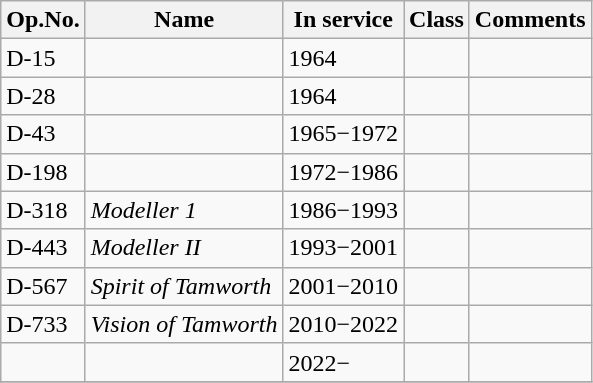<table class="wikitable">
<tr>
<th>Op.No.</th>
<th>Name</th>
<th>In service</th>
<th>Class</th>
<th>Comments</th>
</tr>
<tr>
<td>D-15</td>
<td></td>
<td>1964</td>
<td></td>
<td></td>
</tr>
<tr>
<td>D-28</td>
<td></td>
<td>1964</td>
<td></td>
<td></td>
</tr>
<tr>
<td>D-43</td>
<td></td>
<td>1965−1972</td>
<td></td>
<td></td>
</tr>
<tr>
<td>D-198</td>
<td></td>
<td>1972−1986</td>
<td></td>
<td></td>
</tr>
<tr>
<td>D-318</td>
<td><em>Modeller 1</em></td>
<td>1986−1993</td>
<td></td>
<td></td>
</tr>
<tr>
<td>D-443</td>
<td><em>Modeller II</em></td>
<td>1993−2001</td>
<td></td>
<td></td>
</tr>
<tr>
<td>D-567</td>
<td><em>Spirit of Tamworth</em></td>
<td>2001−2010</td>
<td></td>
<td></td>
</tr>
<tr>
<td>D-733</td>
<td><em>Vision of Tamworth</em></td>
<td>2010−2022</td>
<td></td>
<td></td>
</tr>
<tr>
<td></td>
<td></td>
<td>2022−</td>
<td></td>
<td></td>
</tr>
<tr>
</tr>
</table>
